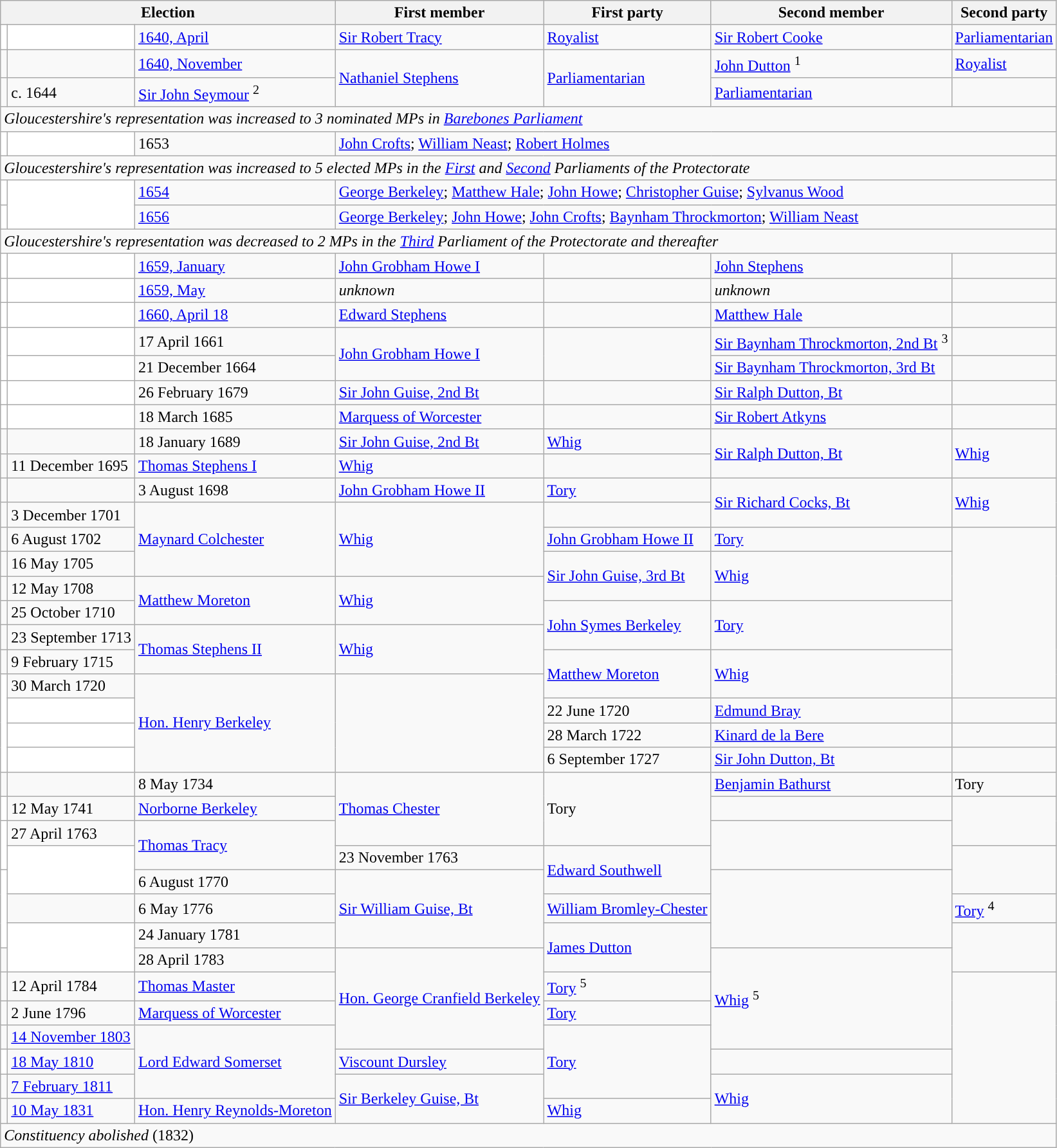<table class="wikitable">
<tr>
<th colspan="3">Election</th>
<th>First member</th>
<th>First party</th>
<th>Second member</th>
<th>Second party</th>
</tr>
<tr>
<td style="color:inherit;background-color: white"></td>
<td style="color:inherit;background-color: white"></td>
<td><a href='#'>1640, April</a></td>
<td><a href='#'>Sir Robert Tracy</a></td>
<td><a href='#'>Royalist</a></td>
<td><a href='#'>Sir Robert Cooke</a></td>
<td><a href='#'>Parliamentarian</a></td>
</tr>
<tr>
<td style="color:inherit;background-color: "></td>
<td style="color:inherit;background-color: "></td>
<td><a href='#'>1640, November</a></td>
<td rowspan="2"><a href='#'>Nathaniel Stephens</a></td>
<td rowspan="2"><a href='#'>Parliamentarian</a></td>
<td><a href='#'>John Dutton</a> <sup>1</sup></td>
<td><a href='#'>Royalist</a></td>
</tr>
<tr>
<td style="color:inherit;background-color: "></td>
<td>c. 1644</td>
<td><a href='#'>Sir John Seymour</a> <sup>2</sup></td>
<td><a href='#'>Parliamentarian</a></td>
</tr>
<tr>
<td colspan="7"><em>Gloucestershire's representation was increased to 3 nominated MPs in <a href='#'>Barebones Parliament</a></em></td>
</tr>
<tr>
<td style="color:inherit;background-color: white"></td>
<td style="color:inherit;background-color: white"></td>
<td>1653</td>
<td colspan="4"><a href='#'>John Crofts</a>; <a href='#'>William Neast</a>; <a href='#'>Robert Holmes</a></td>
</tr>
<tr>
<td colspan="7"><em>Gloucestershire's representation was increased to 5 elected MPs in the <a href='#'>First</a> and <a href='#'>Second</a> Parliaments of the Protectorate</em></td>
</tr>
<tr>
<td style="color:inherit;background-color: white"></td>
<td rowspan="2" style="color:inherit;background-color: white"></td>
<td><a href='#'>1654</a></td>
<td colspan="4"><a href='#'>George Berkeley</a>; <a href='#'>Matthew Hale</a>; <a href='#'>John Howe</a>; <a href='#'>Christopher Guise</a>; <a href='#'>Sylvanus Wood</a></td>
</tr>
<tr>
<td style="color:inherit;background-color: white"></td>
<td><a href='#'>1656</a></td>
<td colspan="4"><a href='#'>George Berkeley</a>; <a href='#'>John Howe</a>;  <a href='#'>John Crofts</a>; <a href='#'>Baynham Throckmorton</a>; <a href='#'>William Neast</a></td>
</tr>
<tr>
<td colspan="7"><em>Gloucestershire's representation was decreased to 2 MPs in the <a href='#'>Third</a> Parliament of the Protectorate and thereafter</em></td>
</tr>
<tr>
<td style="color:inherit;background-color: white"></td>
<td style="color:inherit;background-color: white"></td>
<td><a href='#'>1659, January</a></td>
<td><a href='#'>John Grobham Howe I</a> </td>
<td></td>
<td><a href='#'>John Stephens</a></td>
<td></td>
</tr>
<tr>
<td style="color:inherit;background-color: white"></td>
<td style="color:inherit;background-color: white"></td>
<td><a href='#'>1659, May</a></td>
<td><em>unknown</em></td>
<td></td>
<td><em>unknown</em></td>
<td></td>
</tr>
<tr>
<td style="color:inherit;background-color: white"></td>
<td style="color:inherit;background-color: white"></td>
<td><a href='#'>1660, April 18</a></td>
<td><a href='#'>Edward Stephens</a> </td>
<td></td>
<td><a href='#'>Matthew Hale</a> </td>
<td></td>
</tr>
<tr>
<td style="color:inherit;background-color: white" rowspan="2"></td>
<td style="color:inherit;background-color: white"></td>
<td>17 April 1661</td>
<td rowspan="2"><a href='#'>John Grobham Howe I</a> </td>
<td rowspan="2"></td>
<td><a href='#'>Sir Baynham Throckmorton, 2nd Bt</a>  <sup>3</sup></td>
<td></td>
</tr>
<tr>
<td style="color:inherit;background-color: white"></td>
<td>21 December 1664</td>
<td><a href='#'>Sir Baynham Throckmorton, 3rd Bt</a> </td>
<td></td>
</tr>
<tr>
<td style="color:inherit;background-color: white"></td>
<td style="color:inherit;background-color: white"></td>
<td>26 February 1679</td>
<td><a href='#'>Sir John Guise, 2nd Bt</a> </td>
<td></td>
<td><a href='#'>Sir Ralph Dutton, Bt</a> </td>
<td></td>
</tr>
<tr>
<td style="color:inherit;background-color: white"></td>
<td style="color:inherit;background-color: white"></td>
<td>18 March 1685</td>
<td><a href='#'>Marquess of Worcester</a> </td>
<td></td>
<td><a href='#'>Sir Robert Atkyns</a> </td>
<td></td>
</tr>
<tr>
<td style="color:inherit;background-color: "></td>
<td style="color:inherit;background-color: "></td>
<td>18 January 1689</td>
<td><a href='#'>Sir John Guise, 2nd Bt</a> </td>
<td><a href='#'>Whig</a></td>
<td rowspan="2"><a href='#'>Sir Ralph Dutton, Bt</a> </td>
<td rowspan="2"><a href='#'>Whig</a></td>
</tr>
<tr>
<td style="color:inherit;background-color: "></td>
<td>11 December 1695</td>
<td><a href='#'>Thomas Stephens I</a> </td>
<td><a href='#'>Whig</a></td>
</tr>
<tr>
<td style="color:inherit;background-color: "></td>
<td style="color:inherit;background-color: "></td>
<td>3 August 1698</td>
<td><a href='#'>John Grobham Howe II</a> </td>
<td><a href='#'>Tory</a></td>
<td rowspan="2"><a href='#'>Sir Richard Cocks, Bt</a> </td>
<td rowspan="2"><a href='#'>Whig</a></td>
</tr>
<tr>
<td style="color:inherit;background-color: "></td>
<td>3 December 1701</td>
<td rowspan="3"><a href='#'>Maynard Colchester</a> </td>
<td rowspan="3"><a href='#'>Whig</a></td>
</tr>
<tr>
<td style="color:inherit;background-color: "></td>
<td>6 August 1702</td>
<td><a href='#'>John Grobham Howe II</a> </td>
<td><a href='#'>Tory</a></td>
</tr>
<tr>
<td style="color:inherit;background-color: "></td>
<td>16 May 1705</td>
<td rowspan="2"><a href='#'>Sir John Guise, 3rd Bt</a> </td>
<td rowspan="2"><a href='#'>Whig</a></td>
</tr>
<tr>
<td style="color:inherit;background-color: "></td>
<td>12 May 1708</td>
<td rowspan="2"><a href='#'>Matthew Moreton</a> </td>
<td rowspan="2"><a href='#'>Whig</a></td>
</tr>
<tr>
<td style="color:inherit;background-color: "></td>
<td>25 October 1710</td>
<td rowspan="2"><a href='#'>John Symes Berkeley</a> </td>
<td rowspan="2"><a href='#'>Tory</a></td>
</tr>
<tr>
<td style="color:inherit;background-color: "></td>
<td>23 September 1713</td>
<td rowspan="2"><a href='#'>Thomas Stephens II</a> </td>
<td rowspan="2"><a href='#'>Whig</a></td>
</tr>
<tr>
<td style="color:inherit;background-color: "></td>
<td>9 February 1715</td>
<td rowspan="2"><a href='#'>Matthew Moreton</a> </td>
<td rowspan="2"><a href='#'>Whig</a></td>
</tr>
<tr>
<td style="color:inherit;background-color: white" rowspan="4"></td>
<td>30 March 1720</td>
<td rowspan="4"><a href='#'>Hon. Henry Berkeley</a> </td>
<td rowspan="4"></td>
</tr>
<tr>
<td style="color:inherit;background-color: white"></td>
<td>22 June 1720</td>
<td><a href='#'>Edmund Bray</a> </td>
<td></td>
</tr>
<tr>
<td style="color:inherit;background-color: white"></td>
<td>28 March 1722</td>
<td><a href='#'>Kinard de la Bere</a> </td>
<td></td>
</tr>
<tr>
<td style="color:inherit;background-color: white"></td>
<td>6 September 1727</td>
<td><a href='#'>Sir John Dutton, Bt</a> </td>
<td></td>
</tr>
<tr>
<td style="color:inherit;background-color: "></td>
<td style="color:inherit;background-color: "></td>
<td>8 May 1734</td>
<td rowspan="3"><a href='#'>Thomas Chester</a> </td>
<td rowspan="3">Tory</td>
<td><a href='#'>Benjamin Bathurst</a> </td>
<td>Tory</td>
</tr>
<tr>
<td style="color:inherit;background-color: white"></td>
<td>12 May 1741</td>
<td><a href='#'>Norborne Berkeley</a> </td>
<td></td>
</tr>
<tr>
<td style="color:inherit;background-color: white" rowspan="2"></td>
<td>27 April 1763</td>
<td rowspan="2"><a href='#'>Thomas Tracy</a>  </td>
<td rowspan="2"></td>
</tr>
<tr>
<td style="color:inherit;background-color: white" rowspan="2"></td>
<td>23 November 1763</td>
<td rowspan="2"><a href='#'>Edward Southwell</a> </td>
<td rowspan="2"></td>
</tr>
<tr>
<td style="color:inherit;background-color: white" rowspan="3"></td>
<td>6 August 1770</td>
<td rowspan="3"><a href='#'>Sir William Guise, Bt</a> </td>
<td rowspan="3"></td>
</tr>
<tr>
<td style="color:inherit;background-color: "></td>
<td>6 May 1776</td>
<td><a href='#'>William Bromley-Chester</a> </td>
<td><a href='#'>Tory</a> <sup>4</sup></td>
</tr>
<tr>
<td style="color:inherit;background-color: white" rowspan="2"></td>
<td>24 January 1781</td>
<td rowspan="2"><a href='#'>James Dutton</a> </td>
<td rowspan="2"></td>
</tr>
<tr>
<td style="color:inherit;background-color: "></td>
<td>28 April 1783</td>
<td rowspan="4"><a href='#'>Hon. George Cranfield Berkeley</a> </td>
<td rowspan="4"><a href='#'>Whig</a> <sup>5</sup></td>
</tr>
<tr>
<td style="color:inherit;background-color: "></td>
<td>12 April 1784</td>
<td><a href='#'>Thomas Master</a> </td>
<td><a href='#'>Tory</a> <sup>5</sup></td>
</tr>
<tr>
<td style="color:inherit;background-color: "></td>
<td>2 June 1796</td>
<td><a href='#'>Marquess of Worcester</a> </td>
<td><a href='#'>Tory</a></td>
</tr>
<tr>
<td style="color:inherit;background-color: "></td>
<td><a href='#'>14 November 1803</a></td>
<td rowspan="3"><a href='#'>Lord Edward Somerset</a> </td>
<td rowspan="3"><a href='#'>Tory</a></td>
</tr>
<tr>
<td style="color:inherit;background-color: white"></td>
<td><a href='#'>18 May 1810</a></td>
<td><a href='#'>Viscount Dursley</a> </td>
<td></td>
</tr>
<tr>
<td style="color:inherit;background-color: "></td>
<td><a href='#'>7 February 1811</a></td>
<td rowspan="2"><a href='#'>Sir Berkeley Guise, Bt</a> </td>
<td rowspan="2"><a href='#'>Whig</a></td>
</tr>
<tr>
<td style="color:inherit;background-color: "></td>
<td><a href='#'>10 May 1831</a></td>
<td><a href='#'>Hon. Henry Reynolds-Moreton</a> </td>
<td><a href='#'>Whig</a></td>
</tr>
<tr>
<td colspan="7"><em>Constituency abolished</em> (1832)</td>
</tr>
</table>
